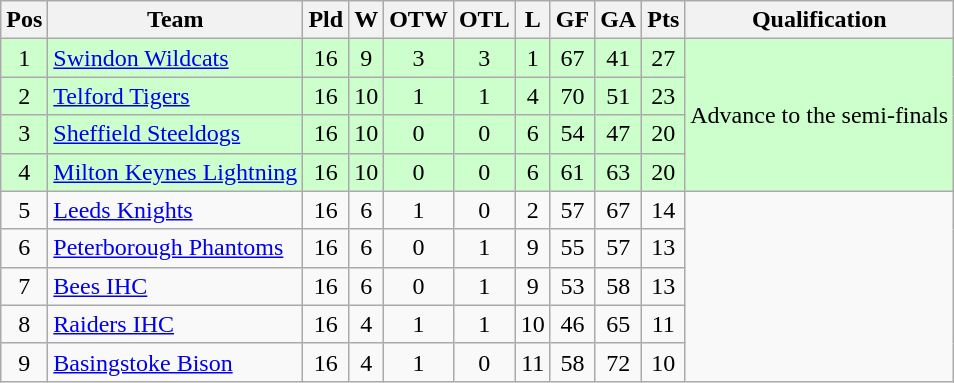<table class="wikitable">
<tr>
<th>Pos</th>
<th>Team</th>
<th>Pld</th>
<th>W</th>
<th>OTW</th>
<th>OTL</th>
<th>L</th>
<th>GF</th>
<th>GA</th>
<th>Pts</th>
<th>Qualification</th>
</tr>
<tr style="background:#ccffcc;">
<td align="center">1</td>
<td><a href='#'>Swindon Wildcats</a></td>
<td align="center">16</td>
<td align="center">9</td>
<td align="center">3</td>
<td align="center">3</td>
<td align="center">1</td>
<td align="center">67</td>
<td align="center">41</td>
<td align="center">27</td>
<td rowspan="4">Advance to the semi-finals</td>
</tr>
<tr style="background:#ccffcc;">
<td align="center">2</td>
<td><a href='#'>Telford Tigers</a></td>
<td align="center">16</td>
<td align="center">10</td>
<td align="center">1</td>
<td align="center">1</td>
<td align="center">4</td>
<td align="center">70</td>
<td align="center">51</td>
<td align="center">23</td>
</tr>
<tr style="background:#ccffcc;">
<td align="center">3</td>
<td><a href='#'>Sheffield Steeldogs</a></td>
<td align="center">16</td>
<td align="center">10</td>
<td align="center">0</td>
<td align="center">0</td>
<td align="center">6</td>
<td align="center">54</td>
<td align="center">47</td>
<td align="center">20</td>
</tr>
<tr style="background:#ccffcc;">
<td align="center">4</td>
<td><a href='#'>Milton Keynes Lightning</a></td>
<td align="center">16</td>
<td align="center">10</td>
<td align="center">0</td>
<td align="center">0</td>
<td align="center">6</td>
<td align="center">61</td>
<td align="center">63</td>
<td align="center">20</td>
</tr>
<tr>
<td align="center">5</td>
<td><a href='#'>Leeds Knights</a></td>
<td align="center">16</td>
<td align="center">6</td>
<td align="center">1</td>
<td align="center">0</td>
<td align="center">2</td>
<td align="center">57</td>
<td align="center">67</td>
<td align="center">14</td>
</tr>
<tr>
<td align="center">6</td>
<td><a href='#'>Peterborough Phantoms</a></td>
<td align="center">16</td>
<td align="center">6</td>
<td align="center">0</td>
<td align="center">1</td>
<td align="center">9</td>
<td align="center">55</td>
<td align="center">57</td>
<td align="center">13</td>
</tr>
<tr>
<td align="center">7</td>
<td><a href='#'>Bees IHC</a></td>
<td align="center">16</td>
<td align="center">6</td>
<td align="center">0</td>
<td align="center">1</td>
<td align="center">9</td>
<td align="center">53</td>
<td align="center">58</td>
<td align="center">13</td>
</tr>
<tr>
<td align="center">8</td>
<td><a href='#'>Raiders IHC</a></td>
<td align="center">16</td>
<td align="center">4</td>
<td align="center">1</td>
<td align="center">1</td>
<td align="center">10</td>
<td align="center">46</td>
<td align="center">65</td>
<td align="center">11</td>
</tr>
<tr>
<td align="center">9</td>
<td><a href='#'>Basingstoke Bison</a></td>
<td align="center">16</td>
<td align="center">4</td>
<td align="center">1</td>
<td align="center">0</td>
<td align="center">11</td>
<td align="center">58</td>
<td align="center">72</td>
<td align="center">10</td>
</tr>
</table>
